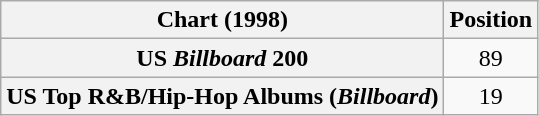<table class="wikitable sortable plainrowheaders" style="text-align:center">
<tr>
<th scope="col">Chart (1998)</th>
<th scope="col">Position</th>
</tr>
<tr>
<th scope="row">US <em>Billboard</em> 200</th>
<td>89</td>
</tr>
<tr>
<th scope="row">US Top R&B/Hip-Hop Albums (<em>Billboard</em>)</th>
<td>19</td>
</tr>
</table>
